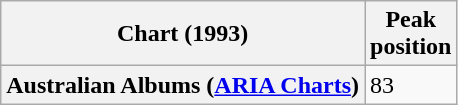<table class="wikitable sortable plainrowheaders">
<tr>
<th scope="col">Chart (1993)</th>
<th scope="col">Peak<br>position</th>
</tr>
<tr>
<th scope="row">Australian Albums (<a href='#'>ARIA Charts</a>)</th>
<td>83</td>
</tr>
</table>
